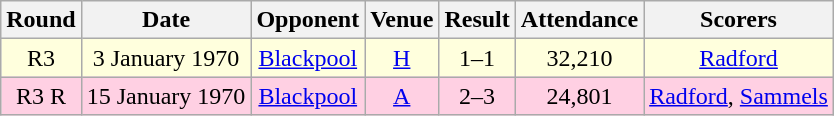<table class="wikitable sortable" style="font-size:100%; text-align:center">
<tr>
<th>Round</th>
<th>Date</th>
<th>Opponent</th>
<th>Venue</th>
<th>Result</th>
<th>Attendance</th>
<th>Scorers</th>
</tr>
<tr style="background-color: #ffffdd;">
<td>R3</td>
<td>3 January 1970</td>
<td><a href='#'>Blackpool</a></td>
<td><a href='#'>H</a></td>
<td>1–1</td>
<td>32,210</td>
<td><a href='#'>Radford</a></td>
</tr>
<tr style="background-color: #ffd0e3;">
<td>R3 R</td>
<td>15 January 1970</td>
<td><a href='#'>Blackpool</a></td>
<td><a href='#'>A</a></td>
<td>2–3</td>
<td>24,801</td>
<td><a href='#'>Radford</a>, <a href='#'>Sammels</a></td>
</tr>
</table>
